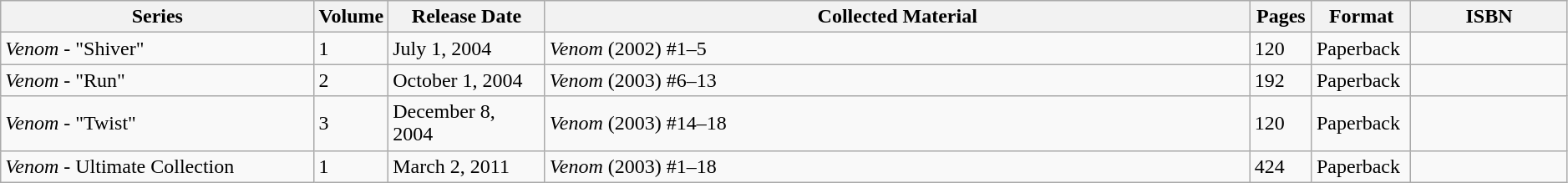<table class="wikitable" style="width:99%;">
<tr>
<th style="width:20%;">Series</th>
<th style="width:3%;">Volume</th>
<th style="width:10%;">Release Date</th>
<th style="width:45%;">Collected Material</th>
<th>Pages</th>
<th>Format</th>
<th style="width:10%;">ISBN</th>
</tr>
<tr>
<td><em>Venom</em> - "Shiver"</td>
<td>1</td>
<td>July 1, 2004</td>
<td><em>Venom</em> (2002) #1–5</td>
<td>120</td>
<td>Paperback</td>
<td></td>
</tr>
<tr>
<td><em>Venom</em> - "Run"</td>
<td>2</td>
<td>October 1, 2004</td>
<td><em>Venom</em> (2003) #6–13</td>
<td>192</td>
<td>Paperback</td>
<td></td>
</tr>
<tr>
<td><em>Venom</em> - "Twist"</td>
<td>3</td>
<td>December 8, 2004</td>
<td><em>Venom</em> (2003) #14–18</td>
<td>120</td>
<td>Paperback</td>
<td></td>
</tr>
<tr>
<td><em>Venom</em> - Ultimate Collection</td>
<td>1</td>
<td>March 2, 2011</td>
<td><em>Venom</em> (2003) #1–18</td>
<td>424</td>
<td>Paperback</td>
<td></td>
</tr>
</table>
